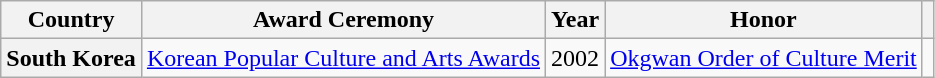<table class="wikitable plainrowheaders sortable" style="margin-right: 0;">
<tr>
<th scope="col">Country</th>
<th>Award Ceremony</th>
<th scope="col">Year</th>
<th scope="col">Honor</th>
<th scope="col" class="unsortable"></th>
</tr>
<tr>
<th scope="row">South Korea</th>
<td><a href='#'>Korean Popular Culture and Arts Awards</a></td>
<td style="text-align:center">2002</td>
<td><a href='#'>Okgwan Order of Culture Merit</a></td>
<td></td>
</tr>
</table>
